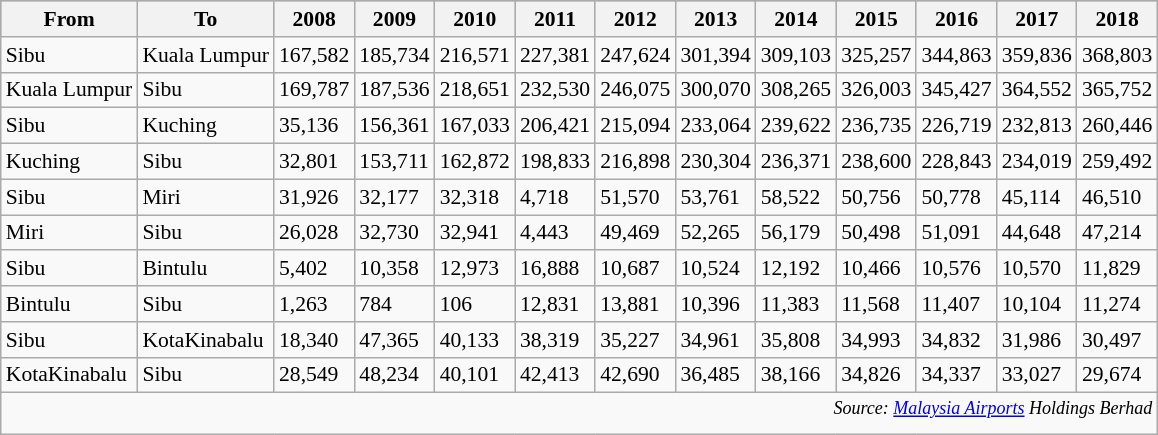<table class="wikitable sortable" style="font-size:90%; align=center;">
<tr style="background:darkgrey;">
<th>From</th>
<th>To</th>
<th>2008</th>
<th>2009</th>
<th>2010</th>
<th>2011</th>
<th>2012</th>
<th>2013</th>
<th>2014</th>
<th>2015</th>
<th>2016</th>
<th>2017</th>
<th>2018</th>
</tr>
<tr>
<td>Sibu</td>
<td>Kuala Lumpur</td>
<td>167,582</td>
<td>185,734</td>
<td>216,571</td>
<td>227,381</td>
<td>247,624</td>
<td>301,394</td>
<td>309,103</td>
<td>325,257</td>
<td>344,863</td>
<td>359,836</td>
<td>368,803</td>
</tr>
<tr>
<td>Kuala Lumpur</td>
<td>Sibu</td>
<td>169,787</td>
<td>187,536</td>
<td>218,651</td>
<td>232,530</td>
<td>246,075</td>
<td>300,070</td>
<td>308,265</td>
<td>326,003</td>
<td>345,427</td>
<td>364,552</td>
<td>365,752</td>
</tr>
<tr>
<td>Sibu</td>
<td>Kuching</td>
<td>35,136</td>
<td>156,361</td>
<td>167,033</td>
<td>206,421</td>
<td>215,094</td>
<td>233,064</td>
<td>239,622</td>
<td>236,735</td>
<td>226,719</td>
<td>232,813</td>
<td>260,446</td>
</tr>
<tr>
<td>Kuching</td>
<td>Sibu</td>
<td>32,801</td>
<td>153,711</td>
<td>162,872</td>
<td>198,833</td>
<td>216,898</td>
<td>230,304</td>
<td>236,371</td>
<td>238,600</td>
<td>228,843</td>
<td>234,019</td>
<td>259,492</td>
</tr>
<tr>
<td>Sibu</td>
<td>Miri</td>
<td>31,926</td>
<td>32,177</td>
<td>32,318</td>
<td>4,718</td>
<td>51,570</td>
<td>53,761</td>
<td>58,522</td>
<td>50,756</td>
<td>50,778</td>
<td>45,114</td>
<td>46,510</td>
</tr>
<tr>
<td>Miri</td>
<td>Sibu</td>
<td>26,028</td>
<td>32,730</td>
<td>32,941</td>
<td>4,443</td>
<td>49,469</td>
<td>52,265</td>
<td>56,179</td>
<td>50,498</td>
<td>51,091</td>
<td>44,648</td>
<td>47,214</td>
</tr>
<tr>
<td>Sibu</td>
<td>Bintulu</td>
<td>5,402</td>
<td>10,358</td>
<td>12,973</td>
<td>16,888</td>
<td>10,687</td>
<td>10,524</td>
<td>12,192</td>
<td>10,466</td>
<td>10,576</td>
<td>10,570</td>
<td>11,829</td>
</tr>
<tr>
<td>Bintulu</td>
<td>Sibu</td>
<td>1,263</td>
<td>784</td>
<td>106</td>
<td>12,831</td>
<td>13,881</td>
<td>10,396</td>
<td>11,383</td>
<td>11,568</td>
<td>11,407</td>
<td>10,104</td>
<td>11,274</td>
</tr>
<tr>
<td>Sibu</td>
<td>KotaKinabalu</td>
<td>18,340</td>
<td>47,365</td>
<td>40,133</td>
<td>38,319</td>
<td>35,227</td>
<td>34,961</td>
<td>35,808</td>
<td>34,993</td>
<td>34,832</td>
<td>31,986</td>
<td>30,497</td>
</tr>
<tr>
<td>KotaKinabalu</td>
<td>Sibu</td>
<td>28,549</td>
<td>48,234</td>
<td>40,101</td>
<td>42,413</td>
<td>42,690</td>
<td>36,485</td>
<td>38,166</td>
<td>34,826</td>
<td>34,337</td>
<td>33,027</td>
<td>29,674</td>
</tr>
<tr>
<td colspan="13" style="text-align:right;"><sup><em>Source: <a href='#'>Malaysia Airports</a> Holdings Berhad</em></sup></td>
</tr>
</table>
